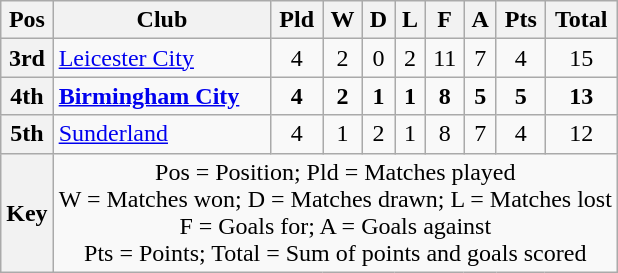<table class="wikitable" style="text-align:center">
<tr>
<th scope="col">Pos</th>
<th scope="col">Club</th>
<th scope="col">Pld</th>
<th scope="col">W</th>
<th scope="col">D</th>
<th scope="col">L</th>
<th scope="col">F</th>
<th scope="col">A</th>
<th scope="col">Pts</th>
<th scope="col">Total</th>
</tr>
<tr>
<th scope="row">3rd</th>
<td align="left"><a href='#'>Leicester City</a></td>
<td>4</td>
<td>2</td>
<td>0</td>
<td>2</td>
<td>11</td>
<td>7</td>
<td>4</td>
<td>15</td>
</tr>
<tr style="font-weight:bold">
<th scope="row">4th</th>
<td align="left"><a href='#'>Birmingham City</a></td>
<td>4</td>
<td>2</td>
<td>1</td>
<td>1</td>
<td>8</td>
<td>5</td>
<td>5</td>
<td>13</td>
</tr>
<tr>
<th scope="row">5th</th>
<td align="left"><a href='#'>Sunderland</a></td>
<td>4</td>
<td>1</td>
<td>2</td>
<td>1</td>
<td>8</td>
<td>7</td>
<td>4</td>
<td>12</td>
</tr>
<tr>
<th scope="row">Key</th>
<td colspan="9">Pos = Position; Pld = Matches played<br>W = Matches won; D = Matches drawn; L = Matches lost<br>F = Goals for; A = Goals against<br>Pts = Points; Total = Sum of points and goals scored</td>
</tr>
</table>
